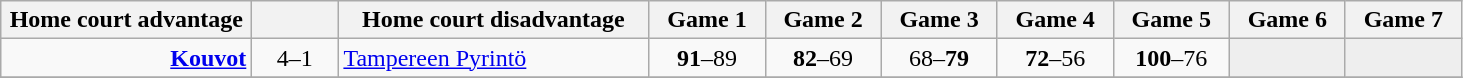<table class=wikitable style="text-align:center; font-size:100%;">
<tr>
<th width=160>Home court advantage</th>
<th width=50></th>
<th width=200>Home court disadvantage</th>
<th width=70>Game 1<br></th>
<th width=70>Game 2<br></th>
<th width=70>Game 3<br></th>
<th width=70>Game 4<br></th>
<th width=70>Game 5<br></th>
<th width=70>Game 6<br></th>
<th width=70>Game 7<br></th>
</tr>
<tr>
<td align=right><strong><a href='#'>Kouvot</a></strong></td>
<td>4–1</td>
<td align=left><a href='#'>Tampereen Pyrintö</a></td>
<td><strong>91</strong>–89</td>
<td><strong>82</strong>–69</td>
<td>68–<strong>79</strong></td>
<td><strong>72</strong>–56</td>
<td><strong>100</strong>–76</td>
<td bgcolor=#eee></td>
<td bgcolor=#eee></td>
</tr>
<tr>
</tr>
</table>
